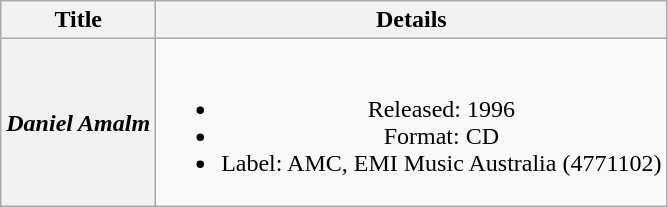<table class="wikitable plainrowheaders" style="text-align:center;" border="1">
<tr>
<th>Title</th>
<th>Details</th>
</tr>
<tr>
<th scope="row"><em>Daniel Amalm</em></th>
<td><br><ul><li>Released: 1996</li><li>Format: CD</li><li>Label: AMC, EMI Music Australia (4771102)</li></ul></td>
</tr>
</table>
